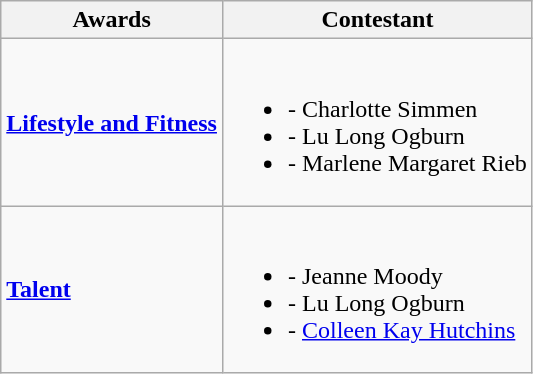<table class="wikitable">
<tr>
<th>Awards</th>
<th>Contestant</th>
</tr>
<tr>
<td><strong><a href='#'>Lifestyle and Fitness</a></strong></td>
<td><br><ul><li> - Charlotte Simmen</li><li> - Lu Long Ogburn</li><li> - Marlene Margaret Rieb</li></ul></td>
</tr>
<tr>
<td><strong><a href='#'>Talent</a></strong></td>
<td><br><ul><li> - Jeanne Moody</li><li> - Lu Long Ogburn</li><li> - <a href='#'>Colleen Kay Hutchins</a></li></ul></td>
</tr>
</table>
